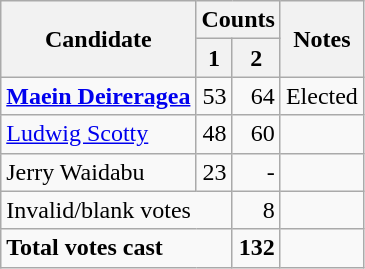<table class=wikitable style=text-align:right>
<tr>
<th rowspan=2>Candidate</th>
<th colspan=2>Counts</th>
<th rowspan=2>Notes</th>
</tr>
<tr>
<th>1</th>
<th>2</th>
</tr>
<tr>
<td align=left><strong><a href='#'>Maein Deireragea</a></strong></td>
<td>53</td>
<td>64</td>
<td align=left>Elected</td>
</tr>
<tr>
<td align=left><a href='#'>Ludwig Scotty</a></td>
<td>48</td>
<td>60</td>
<td align=left></td>
</tr>
<tr>
<td align=left>Jerry Waidabu</td>
<td>23</td>
<td>-</td>
<td align=left></td>
</tr>
<tr>
<td align=left colspan=2>Invalid/blank votes</td>
<td>8</td>
<td></td>
</tr>
<tr>
<td align=left colspan=2><strong>Total votes cast</strong></td>
<td><strong>132</strong></td>
<td></td>
</tr>
</table>
